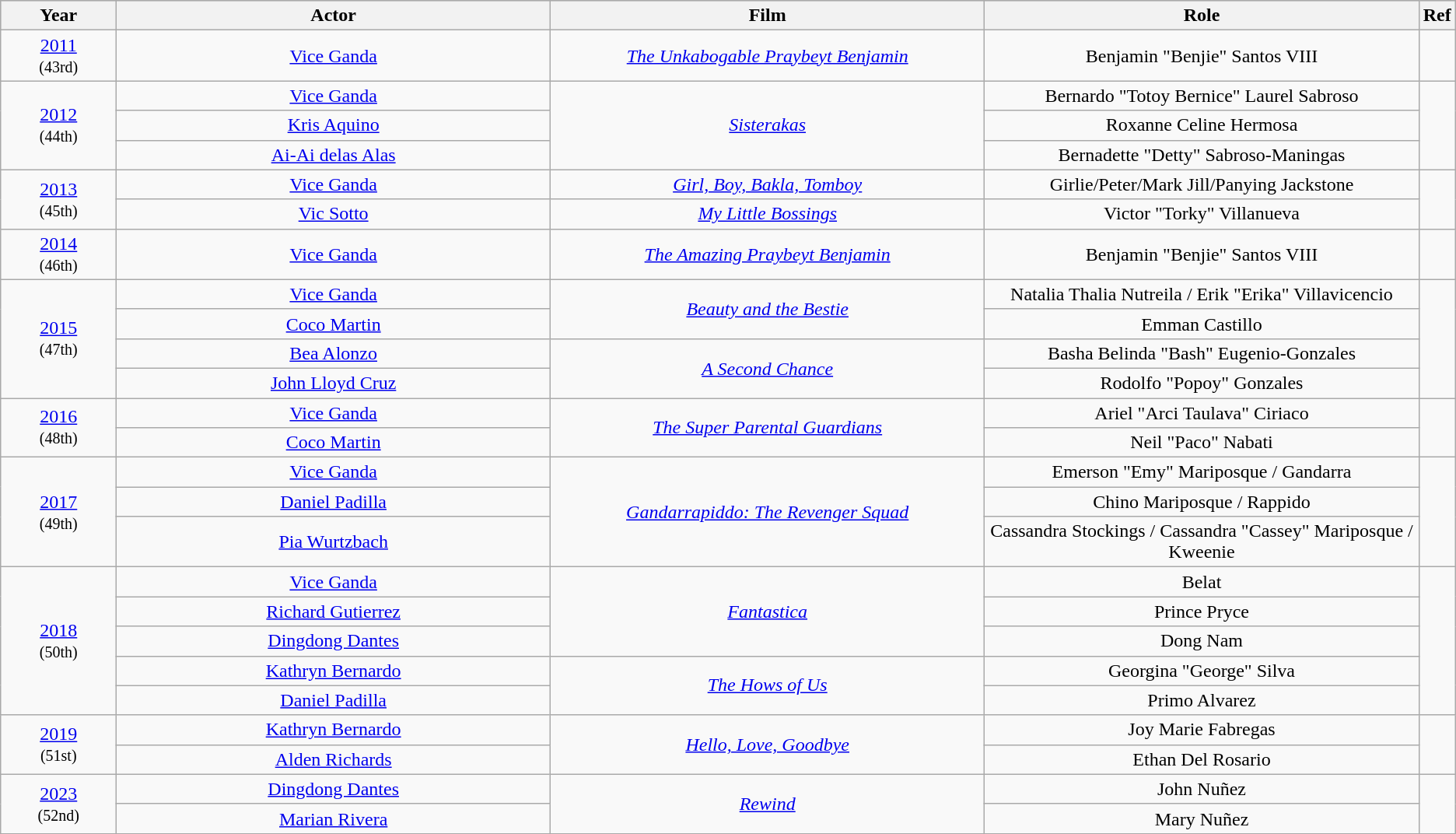<table class="wikitable" style="text-align:center;">
<tr style="background:#bebebe;">
<th scope="col" style="width:8%;">Year</th>
<th scope="col" style="width:30%;">Actor</th>
<th scope="col" style="width:30%;">Film</th>
<th scope="col" style="width:30%;">Role</th>
<th scope="col" style="width:2%;">Ref</th>
</tr>
<tr>
<td><a href='#'>2011</a> <br><small>(43rd)</small></td>
<td><a href='#'>Vice Ganda</a></td>
<td><em><a href='#'>The Unkabogable Praybeyt Benjamin</a></em></td>
<td>Benjamin "Benjie" Santos VIII</td>
<td></td>
</tr>
<tr>
<td rowspan=3><a href='#'>2012</a> <br><small>(44th)</small></td>
<td><a href='#'>Vice Ganda</a></td>
<td rowspan=3><em><a href='#'>Sisterakas</a></em></td>
<td>Bernardo "Totoy Bernice" Laurel Sabroso</td>
<td rowspan=3></td>
</tr>
<tr>
<td><a href='#'>Kris Aquino</a></td>
<td>Roxanne Celine Hermosa</td>
</tr>
<tr>
<td><a href='#'>Ai-Ai delas Alas</a></td>
<td>Bernadette "Detty" Sabroso-Maningas</td>
</tr>
<tr>
<td rowspan=2><a href='#'>2013</a> <br><small>(45th)</small></td>
<td><a href='#'>Vice Ganda</a> <br></td>
<td><em><a href='#'>Girl, Boy, Bakla, Tomboy</a></em></td>
<td>Girlie/Peter/Mark Jill/Panying Jackstone</td>
<td rowspan=2></td>
</tr>
<tr>
<td><a href='#'>Vic Sotto</a></td>
<td><em><a href='#'>My Little Bossings</a></em></td>
<td>Victor "Torky" Villanueva</td>
</tr>
<tr>
<td><a href='#'>2014</a> <br><small>(46th)</small></td>
<td><a href='#'>Vice Ganda</a></td>
<td><em><a href='#'>The Amazing Praybeyt Benjamin</a></em></td>
<td>Benjamin "Benjie" Santos VIII</td>
<td></td>
</tr>
<tr>
<td rowspan=4><a href='#'>2015</a> <br><small>(47th)</small></td>
<td><a href='#'>Vice Ganda</a></td>
<td rowspan=2><em><a href='#'>Beauty and the Bestie</a></em></td>
<td>Natalia Thalia Nutreila / Erik "Erika" Villavicencio</td>
<td rowspan=4></td>
</tr>
<tr>
<td><a href='#'>Coco Martin</a></td>
<td>Emman Castillo</td>
</tr>
<tr>
<td><a href='#'>Bea Alonzo</a></td>
<td rowspan=2><em><a href='#'>A Second Chance</a></em></td>
<td>Basha Belinda "Bash" Eugenio-Gonzales</td>
</tr>
<tr>
<td><a href='#'>John Lloyd Cruz</a></td>
<td>Rodolfo "Popoy" Gonzales</td>
</tr>
<tr>
<td rowspan=2><a href='#'>2016</a> <br><small>(48th)</small></td>
<td><a href='#'>Vice Ganda</a></td>
<td rowspan=2><em><a href='#'>The Super Parental Guardians</a></em></td>
<td>Ariel "Arci Taulava" Ciriaco</td>
<td rowspan=2></td>
</tr>
<tr>
<td><a href='#'>Coco Martin</a></td>
<td>Neil "Paco" Nabati</td>
</tr>
<tr>
<td rowspan=3><a href='#'>2017</a> <br><small>(49th)</small></td>
<td><a href='#'>Vice Ganda</a></td>
<td rowspan=3><em><a href='#'>Gandarrapiddo: The Revenger Squad</a></em></td>
<td>Emerson "Emy" Mariposque / Gandarra</td>
<td rowspan=3></td>
</tr>
<tr>
<td><a href='#'>Daniel Padilla</a></td>
<td>Chino Mariposque / Rappido</td>
</tr>
<tr>
<td><a href='#'>Pia Wurtzbach</a></td>
<td>Cassandra Stockings / Cassandra "Cassey" Mariposque / Kweenie</td>
</tr>
<tr>
<td rowspan="5"><a href='#'>2018</a> <br><small>(50th)</small></td>
<td><a href='#'>Vice Ganda</a></td>
<td rowspan="3"><em><a href='#'>Fantastica</a></em></td>
<td>Belat</td>
<td rowspan=5></td>
</tr>
<tr>
<td><a href='#'>Richard Gutierrez</a></td>
<td>Prince Pryce</td>
</tr>
<tr>
<td><a href='#'>Dingdong Dantes</a></td>
<td>Dong Nam</td>
</tr>
<tr>
<td><a href='#'>Kathryn Bernardo</a></td>
<td rowspan="2"><em><a href='#'>The Hows of Us</a></em></td>
<td>Georgina "George" Silva</td>
</tr>
<tr>
<td><a href='#'>Daniel Padilla</a></td>
<td>Primo Alvarez</td>
</tr>
<tr>
<td rowspan=2><a href='#'>2019</a> <br><small>(51st)</small></td>
<td><a href='#'>Kathryn Bernardo</a></td>
<td rowspan=2><em><a href='#'>Hello, Love, Goodbye</a></em></td>
<td>Joy Marie Fabregas</td>
<td rowspan=2></td>
</tr>
<tr>
<td><a href='#'>Alden Richards</a></td>
<td>Ethan Del Rosario</td>
</tr>
<tr>
<td rowspan=2><a href='#'>2023</a> <br><small>(52nd)</small></td>
<td><a href='#'>Dingdong Dantes</a></td>
<td rowspan=2><em><a href='#'>Rewind</a></em></td>
<td>John Nuñez</td>
<td rowspan=2></td>
</tr>
<tr>
<td><a href='#'>Marian Rivera</a></td>
<td>Mary Nuñez</td>
</tr>
<tr>
</tr>
</table>
